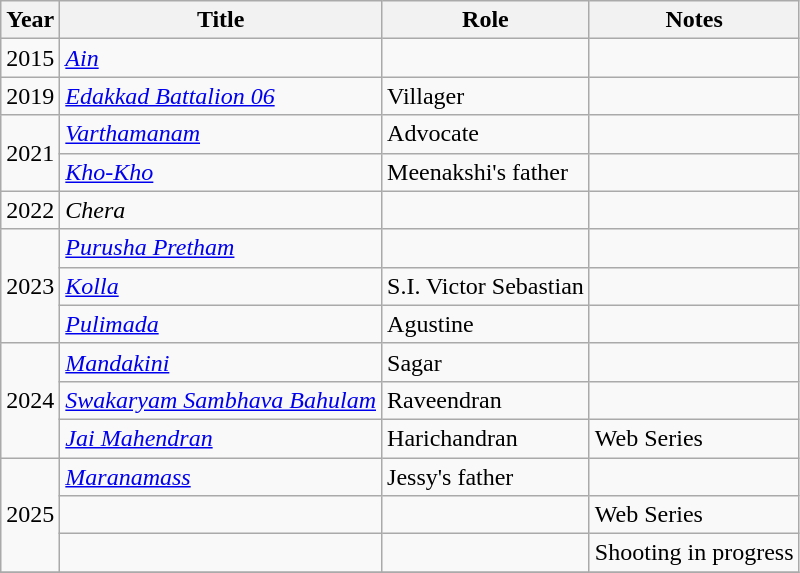<table class="wikitable sortable">
<tr>
<th>Year</th>
<th>Title</th>
<th>Role</th>
<th class="unsortable">Notes</th>
</tr>
<tr>
<td>2015</td>
<td><em><a href='#'>Ain</a></em></td>
<td></td>
<td></td>
</tr>
<tr>
<td>2019</td>
<td><em><a href='#'>Edakkad Battalion 06</a></em></td>
<td>Villager</td>
<td></td>
</tr>
<tr>
<td rowspan=2>2021</td>
<td><em><a href='#'>Varthamanam</a></em></td>
<td>Advocate</td>
<td></td>
</tr>
<tr>
<td><em><a href='#'>Kho-Kho</a></em></td>
<td>Meenakshi's father</td>
<td></td>
</tr>
<tr>
<td>2022</td>
<td><em>Chera</em></td>
<td></td>
<td></td>
</tr>
<tr>
<td rowspan=3>2023</td>
<td><em><a href='#'>Purusha Pretham</a></em></td>
<td></td>
<td></td>
</tr>
<tr>
<td><em><a href='#'>Kolla</a></em></td>
<td>S.I. Victor Sebastian</td>
<td></td>
</tr>
<tr>
<td><em><a href='#'>Pulimada</a></em></td>
<td>Agustine</td>
<td></td>
</tr>
<tr>
<td rowspan=3>2024</td>
<td><em><a href='#'>Mandakini</a></em></td>
<td>Sagar</td>
<td></td>
</tr>
<tr>
<td><em><a href='#'>Swakaryam Sambhava Bahulam</a></em></td>
<td>Raveendran</td>
<td></td>
</tr>
<tr>
<td><em><a href='#'>Jai Mahendran</a></em></td>
<td>Harichandran</td>
<td>Web Series</td>
</tr>
<tr>
<td Rowspan=3>2025</td>
<td><em><a href='#'>Maranamass</a></em></td>
<td>Jessy's father</td>
<td></td>
</tr>
<tr>
<td></td>
<td></td>
<td>Web Series</td>
</tr>
<tr>
<td></td>
<td></td>
<td>Shooting in progress</td>
</tr>
<tr>
</tr>
</table>
